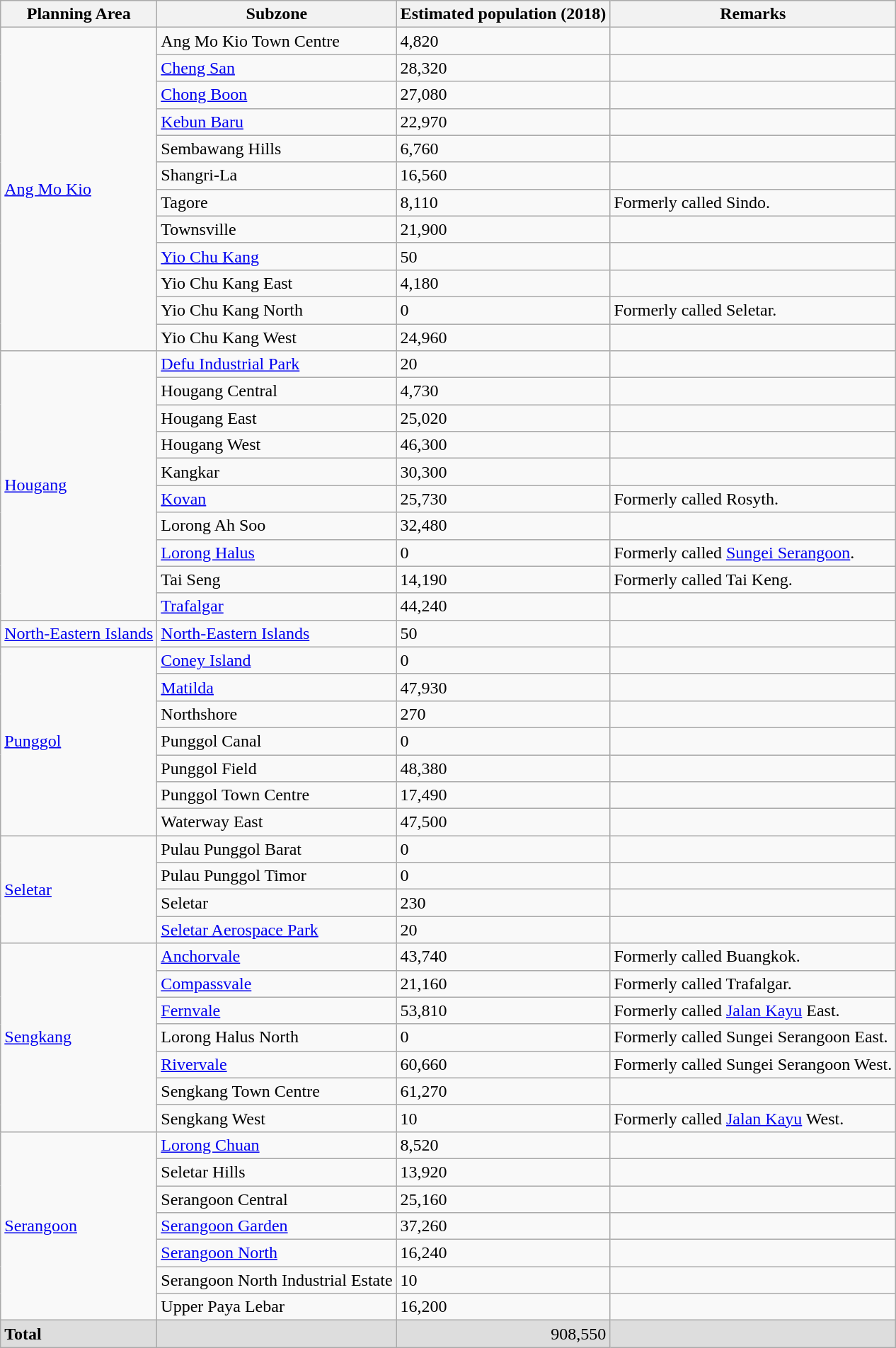<table class="wikitable sortable">
<tr>
<th>Planning Area</th>
<th>Subzone</th>
<th>Estimated population (2018)</th>
<th>Remarks</th>
</tr>
<tr>
<td rowspan="12"><a href='#'>Ang Mo Kio</a></td>
<td>Ang Mo Kio Town Centre</td>
<td>4,820</td>
<td></td>
</tr>
<tr>
<td><a href='#'>Cheng San</a></td>
<td>28,320</td>
<td></td>
</tr>
<tr>
<td><a href='#'>Chong Boon</a></td>
<td>27,080</td>
<td></td>
</tr>
<tr>
<td><a href='#'>Kebun Baru</a></td>
<td>22,970</td>
<td></td>
</tr>
<tr>
<td>Sembawang Hills</td>
<td>6,760</td>
<td></td>
</tr>
<tr>
<td>Shangri-La</td>
<td>16,560</td>
<td></td>
</tr>
<tr>
<td>Tagore</td>
<td>8,110</td>
<td>Formerly called Sindo.</td>
</tr>
<tr>
<td>Townsville</td>
<td>21,900</td>
<td></td>
</tr>
<tr>
<td><a href='#'>Yio Chu Kang</a></td>
<td>50</td>
<td></td>
</tr>
<tr>
<td>Yio Chu Kang East</td>
<td>4,180</td>
<td></td>
</tr>
<tr>
<td>Yio Chu Kang North</td>
<td>0</td>
<td>Formerly called Seletar.</td>
</tr>
<tr>
<td>Yio Chu Kang West</td>
<td>24,960</td>
<td></td>
</tr>
<tr>
<td rowspan="10"><a href='#'>Hougang</a></td>
<td><a href='#'>Defu Industrial Park</a></td>
<td>20</td>
<td></td>
</tr>
<tr>
<td>Hougang Central</td>
<td>4,730</td>
<td></td>
</tr>
<tr>
<td>Hougang East</td>
<td>25,020</td>
<td></td>
</tr>
<tr>
<td>Hougang West</td>
<td>46,300</td>
<td></td>
</tr>
<tr>
<td>Kangkar</td>
<td>30,300</td>
<td></td>
</tr>
<tr>
<td><a href='#'>Kovan</a></td>
<td>25,730</td>
<td>Formerly called Rosyth.</td>
</tr>
<tr>
<td>Lorong Ah Soo</td>
<td>32,480</td>
<td></td>
</tr>
<tr>
<td><a href='#'>Lorong Halus</a></td>
<td>0</td>
<td>Formerly called <a href='#'>Sungei Serangoon</a>.</td>
</tr>
<tr>
<td>Tai Seng</td>
<td>14,190</td>
<td>Formerly called Tai Keng.</td>
</tr>
<tr>
<td><a href='#'>Trafalgar</a></td>
<td>44,240</td>
<td></td>
</tr>
<tr>
<td><a href='#'>North-Eastern Islands</a></td>
<td><a href='#'>North-Eastern Islands</a></td>
<td>50</td>
<td></td>
</tr>
<tr>
<td rowspan="7"><a href='#'>Punggol</a></td>
<td><a href='#'>Coney Island</a></td>
<td>0</td>
<td></td>
</tr>
<tr>
<td><a href='#'>Matilda</a></td>
<td>47,930</td>
<td></td>
</tr>
<tr>
<td>Northshore</td>
<td>270</td>
<td></td>
</tr>
<tr>
<td>Punggol Canal</td>
<td>0</td>
<td></td>
</tr>
<tr>
<td>Punggol Field</td>
<td>48,380</td>
<td></td>
</tr>
<tr>
<td>Punggol Town Centre</td>
<td>17,490</td>
<td></td>
</tr>
<tr>
<td>Waterway East</td>
<td>47,500</td>
<td></td>
</tr>
<tr>
<td rowspan="4"><a href='#'>Seletar</a></td>
<td>Pulau Punggol Barat</td>
<td>0</td>
<td></td>
</tr>
<tr>
<td>Pulau Punggol Timor</td>
<td>0</td>
<td></td>
</tr>
<tr>
<td>Seletar</td>
<td>230</td>
<td></td>
</tr>
<tr>
<td><a href='#'>Seletar Aerospace Park</a></td>
<td>20</td>
<td></td>
</tr>
<tr>
<td rowspan="7"><a href='#'>Sengkang</a></td>
<td><a href='#'>Anchorvale</a></td>
<td>43,740</td>
<td>Formerly called Buangkok.</td>
</tr>
<tr>
<td><a href='#'>Compassvale</a></td>
<td>21,160</td>
<td>Formerly called Trafalgar.</td>
</tr>
<tr>
<td><a href='#'>Fernvale</a></td>
<td>53,810</td>
<td>Formerly called <a href='#'>Jalan Kayu</a> East.</td>
</tr>
<tr>
<td>Lorong Halus North</td>
<td>0</td>
<td>Formerly called Sungei Serangoon East.</td>
</tr>
<tr>
<td><a href='#'>Rivervale</a></td>
<td>60,660</td>
<td>Formerly called Sungei Serangoon West.</td>
</tr>
<tr>
<td>Sengkang Town Centre</td>
<td>61,270</td>
<td></td>
</tr>
<tr>
<td>Sengkang West</td>
<td>10</td>
<td>Formerly called <a href='#'>Jalan Kayu</a> West.</td>
</tr>
<tr>
<td rowspan="7"><a href='#'>Serangoon</a></td>
<td><a href='#'>Lorong Chuan</a></td>
<td>8,520</td>
<td></td>
</tr>
<tr>
<td>Seletar Hills</td>
<td>13,920</td>
<td></td>
</tr>
<tr>
<td>Serangoon Central</td>
<td>25,160</td>
<td></td>
</tr>
<tr>
<td><a href='#'>Serangoon Garden</a></td>
<td>37,260</td>
<td></td>
</tr>
<tr>
<td><a href='#'>Serangoon North</a></td>
<td>16,240</td>
<td></td>
</tr>
<tr>
<td>Serangoon North Industrial Estate</td>
<td>10</td>
<td></td>
</tr>
<tr>
<td>Upper Paya Lebar</td>
<td>16,200</td>
<td></td>
</tr>
<tr style="background: #DDDDDD;" class="sortbottom">
<td><strong>Total</strong></td>
<td></td>
<td align="right">908,550</td>
<td></td>
</tr>
</table>
